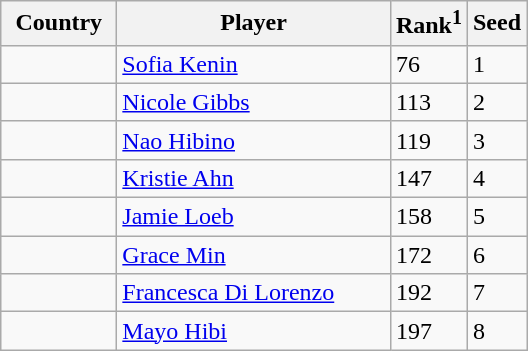<table class="sortable wikitable">
<tr>
<th width="70">Country</th>
<th width="175">Player</th>
<th>Rank<sup>1</sup></th>
<th>Seed</th>
</tr>
<tr>
<td></td>
<td><a href='#'>Sofia Kenin</a></td>
<td>76</td>
<td>1</td>
</tr>
<tr>
<td></td>
<td><a href='#'>Nicole Gibbs</a></td>
<td>113</td>
<td>2</td>
</tr>
<tr>
<td></td>
<td><a href='#'>Nao Hibino</a></td>
<td>119</td>
<td>3</td>
</tr>
<tr>
<td></td>
<td><a href='#'>Kristie Ahn</a></td>
<td>147</td>
<td>4</td>
</tr>
<tr>
<td></td>
<td><a href='#'>Jamie Loeb</a></td>
<td>158</td>
<td>5</td>
</tr>
<tr>
<td></td>
<td><a href='#'>Grace Min</a></td>
<td>172</td>
<td>6</td>
</tr>
<tr>
<td></td>
<td><a href='#'>Francesca Di Lorenzo</a></td>
<td>192</td>
<td>7</td>
</tr>
<tr>
<td></td>
<td><a href='#'>Mayo Hibi</a></td>
<td>197</td>
<td>8</td>
</tr>
</table>
